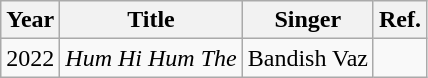<table class="wikitable">
<tr>
<th>Year</th>
<th>Title</th>
<th>Singer</th>
<th>Ref.</th>
</tr>
<tr>
<td>2022</td>
<td><em>Hum Hi Hum The</em></td>
<td>Bandish Vaz</td>
<td></td>
</tr>
</table>
